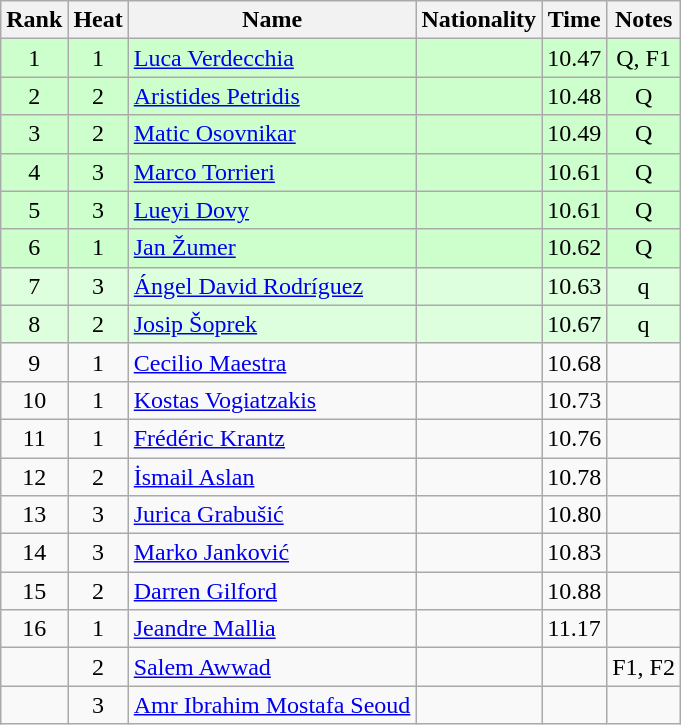<table class="wikitable sortable" style="text-align:center">
<tr>
<th>Rank</th>
<th>Heat</th>
<th>Name</th>
<th>Nationality</th>
<th>Time</th>
<th>Notes</th>
</tr>
<tr bgcolor=ccffcc>
<td>1</td>
<td>1</td>
<td align=left><a href='#'>Luca Verdecchia</a></td>
<td align=left></td>
<td>10.47</td>
<td>Q, F1</td>
</tr>
<tr bgcolor=ccffcc>
<td>2</td>
<td>2</td>
<td align=left><a href='#'>Aristides Petridis</a></td>
<td align=left></td>
<td>10.48</td>
<td>Q</td>
</tr>
<tr bgcolor=ccffcc>
<td>3</td>
<td>2</td>
<td align=left><a href='#'>Matic Osovnikar</a></td>
<td align=left></td>
<td>10.49</td>
<td>Q</td>
</tr>
<tr bgcolor=ccffcc>
<td>4</td>
<td>3</td>
<td align=left><a href='#'>Marco Torrieri</a></td>
<td align=left></td>
<td>10.61</td>
<td>Q</td>
</tr>
<tr bgcolor=ccffcc>
<td>5</td>
<td>3</td>
<td align=left><a href='#'>Lueyi Dovy</a></td>
<td align=left></td>
<td>10.61</td>
<td>Q</td>
</tr>
<tr bgcolor=ccffcc>
<td>6</td>
<td>1</td>
<td align=left><a href='#'>Jan Žumer</a></td>
<td align=left></td>
<td>10.62</td>
<td>Q</td>
</tr>
<tr bgcolor=ddffdd>
<td>7</td>
<td>3</td>
<td align=left><a href='#'>Ángel David Rodríguez</a></td>
<td align=left></td>
<td>10.63</td>
<td>q</td>
</tr>
<tr bgcolor=ddffdd>
<td>8</td>
<td>2</td>
<td align=left><a href='#'>Josip Šoprek</a></td>
<td align=left></td>
<td>10.67</td>
<td>q</td>
</tr>
<tr>
<td>9</td>
<td>1</td>
<td align=left><a href='#'>Cecilio Maestra</a></td>
<td align=left></td>
<td>10.68</td>
<td></td>
</tr>
<tr>
<td>10</td>
<td>1</td>
<td align=left><a href='#'>Kostas Vogiatzakis</a></td>
<td align=left></td>
<td>10.73</td>
<td></td>
</tr>
<tr>
<td>11</td>
<td>1</td>
<td align=left><a href='#'>Frédéric Krantz</a></td>
<td align=left></td>
<td>10.76</td>
<td></td>
</tr>
<tr>
<td>12</td>
<td>2</td>
<td align=left><a href='#'>İsmail Aslan</a></td>
<td align=left></td>
<td>10.78</td>
<td></td>
</tr>
<tr>
<td>13</td>
<td>3</td>
<td align=left><a href='#'>Jurica Grabušić</a></td>
<td align=left></td>
<td>10.80</td>
<td></td>
</tr>
<tr>
<td>14</td>
<td>3</td>
<td align=left><a href='#'>Marko Janković</a></td>
<td align=left></td>
<td>10.83</td>
<td></td>
</tr>
<tr>
<td>15</td>
<td>2</td>
<td align=left><a href='#'>Darren Gilford</a></td>
<td align=left></td>
<td>10.88</td>
<td></td>
</tr>
<tr>
<td>16</td>
<td>1</td>
<td align=left><a href='#'>Jeandre Mallia</a></td>
<td align=left></td>
<td>11.17</td>
<td></td>
</tr>
<tr>
<td></td>
<td>2</td>
<td align=left><a href='#'>Salem Awwad</a></td>
<td align=left></td>
<td></td>
<td>F1, F2</td>
</tr>
<tr>
<td></td>
<td>3</td>
<td align=left><a href='#'>Amr Ibrahim Mostafa Seoud</a></td>
<td align=left></td>
<td></td>
<td></td>
</tr>
</table>
